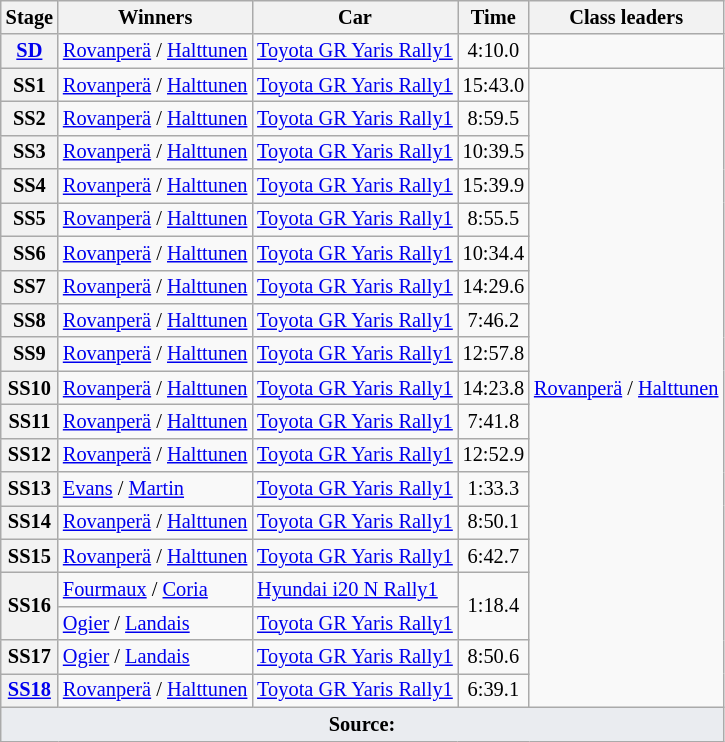<table class="wikitable" style="font-size:85%">
<tr>
<th>Stage</th>
<th>Winners</th>
<th>Car</th>
<th>Time</th>
<th>Class leaders</th>
</tr>
<tr>
<th><a href='#'>SD</a></th>
<td><a href='#'>Rovanperä</a> / <a href='#'>Halttunen</a></td>
<td><a href='#'>Toyota GR Yaris Rally1</a></td>
<td align="center">4:10.0</td>
<td></td>
</tr>
<tr>
<th>SS1</th>
<td><a href='#'>Rovanperä</a> / <a href='#'>Halttunen</a></td>
<td><a href='#'>Toyota GR Yaris Rally1</a></td>
<td align="center">15:43.0</td>
<td rowspan="19"><a href='#'>Rovanperä</a> / <a href='#'>Halttunen</a></td>
</tr>
<tr>
<th>SS2</th>
<td><a href='#'>Rovanperä</a> / <a href='#'>Halttunen</a></td>
<td><a href='#'>Toyota GR Yaris Rally1</a></td>
<td align="center">8:59.5</td>
</tr>
<tr>
<th>SS3</th>
<td><a href='#'>Rovanperä</a> / <a href='#'>Halttunen</a></td>
<td><a href='#'>Toyota GR Yaris Rally1</a></td>
<td align="center">10:39.5</td>
</tr>
<tr>
<th>SS4</th>
<td><a href='#'>Rovanperä</a> / <a href='#'>Halttunen</a></td>
<td><a href='#'>Toyota GR Yaris Rally1</a></td>
<td align="center">15:39.9</td>
</tr>
<tr>
<th>SS5</th>
<td><a href='#'>Rovanperä</a> / <a href='#'>Halttunen</a></td>
<td><a href='#'>Toyota GR Yaris Rally1</a></td>
<td align="center">8:55.5</td>
</tr>
<tr>
<th>SS6</th>
<td><a href='#'>Rovanperä</a> / <a href='#'>Halttunen</a></td>
<td><a href='#'>Toyota GR Yaris Rally1</a></td>
<td align="center">10:34.4</td>
</tr>
<tr>
<th>SS7</th>
<td><a href='#'>Rovanperä</a> / <a href='#'>Halttunen</a></td>
<td><a href='#'>Toyota GR Yaris Rally1</a></td>
<td align="center">14:29.6</td>
</tr>
<tr>
<th>SS8</th>
<td><a href='#'>Rovanperä</a> / <a href='#'>Halttunen</a></td>
<td><a href='#'>Toyota GR Yaris Rally1</a></td>
<td align="center">7:46.2</td>
</tr>
<tr>
<th>SS9</th>
<td><a href='#'>Rovanperä</a> / <a href='#'>Halttunen</a></td>
<td><a href='#'>Toyota GR Yaris Rally1</a></td>
<td align="center">12:57.8</td>
</tr>
<tr>
<th>SS10</th>
<td><a href='#'>Rovanperä</a> / <a href='#'>Halttunen</a></td>
<td><a href='#'>Toyota GR Yaris Rally1</a></td>
<td align="center">14:23.8</td>
</tr>
<tr>
<th>SS11</th>
<td><a href='#'>Rovanperä</a> / <a href='#'>Halttunen</a></td>
<td><a href='#'>Toyota GR Yaris Rally1</a></td>
<td align="center">7:41.8</td>
</tr>
<tr>
<th>SS12</th>
<td><a href='#'>Rovanperä</a> / <a href='#'>Halttunen</a></td>
<td><a href='#'>Toyota GR Yaris Rally1</a></td>
<td align="center">12:52.9</td>
</tr>
<tr>
<th>SS13</th>
<td><a href='#'>Evans</a> / <a href='#'>Martin</a></td>
<td><a href='#'>Toyota GR Yaris Rally1</a></td>
<td align="center">1:33.3</td>
</tr>
<tr>
<th>SS14</th>
<td><a href='#'>Rovanperä</a> / <a href='#'>Halttunen</a></td>
<td><a href='#'>Toyota GR Yaris Rally1</a></td>
<td align="center">8:50.1</td>
</tr>
<tr>
<th>SS15</th>
<td><a href='#'>Rovanperä</a> / <a href='#'>Halttunen</a></td>
<td><a href='#'>Toyota GR Yaris Rally1</a></td>
<td align="center">6:42.7</td>
</tr>
<tr>
<th rowspan="2">SS16</th>
<td><a href='#'>Fourmaux</a> / <a href='#'>Coria</a></td>
<td><a href='#'>Hyundai i20 N Rally1</a></td>
<td align="center" rowspan="2">1:18.4</td>
</tr>
<tr>
<td><a href='#'>Ogier</a> / <a href='#'>Landais</a></td>
<td><a href='#'>Toyota GR Yaris Rally1</a></td>
</tr>
<tr>
<th>SS17</th>
<td><a href='#'>Ogier</a> / <a href='#'>Landais</a></td>
<td><a href='#'>Toyota GR Yaris Rally1</a></td>
<td align="center">8:50.6</td>
</tr>
<tr>
<th><a href='#'>SS18</a></th>
<td><a href='#'>Rovanperä</a> / <a href='#'>Halttunen</a></td>
<td><a href='#'>Toyota GR Yaris Rally1</a></td>
<td align="center">6:39.1</td>
</tr>
<tr>
<td style="background-color:#EAECF0; text-align:center" colspan="5"><strong>Source:</strong></td>
</tr>
</table>
